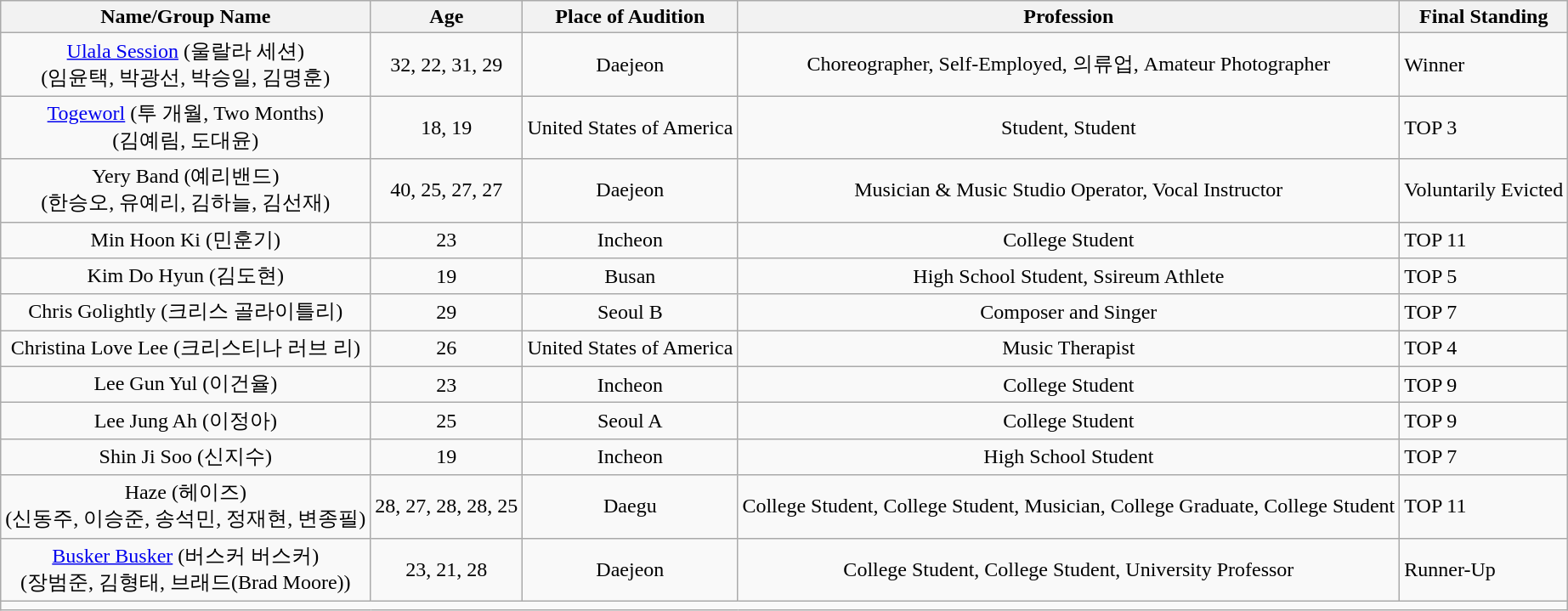<table class="wikitable">
<tr>
<th>Name/Group Name</th>
<th>Age</th>
<th>Place of Audition</th>
<th>Profession</th>
<th>Final Standing</th>
</tr>
<tr>
<td align="center"><a href='#'>Ulala Session</a> (울랄라 세션)<br>(임윤택, 박광선, 박승일, 김명훈)</td>
<td align="center">32, 22, 31, 29</td>
<td align="center">Daejeon</td>
<td align="center">Choreographer, Self-Employed, 의류업, Amateur Photographer</td>
<td>Winner</td>
</tr>
<tr>
<td align="center"><a href='#'>Togeworl</a> (투 개월, Two Months)<br>(김예림, 도대윤)</td>
<td align="center">18, 19</td>
<td align="center">United States of America</td>
<td align="center">Student, Student</td>
<td>TOP 3</td>
</tr>
<tr>
<td align="center">Yery Band (예리밴드)<br>(한승오, 유예리, 김하늘, 김선재)</td>
<td align="center">40, 25, 27, 27</td>
<td align="center">Daejeon</td>
<td align="center">Musician & Music Studio Operator, Vocal Instructor</td>
<td>Voluntarily Evicted</td>
</tr>
<tr>
<td align="center">Min Hoon Ki (민훈기)</td>
<td align="center">23</td>
<td align="center">Incheon</td>
<td align="center">College Student</td>
<td>TOP 11</td>
</tr>
<tr>
<td align="center">Kim Do Hyun (김도현)</td>
<td align="center">19</td>
<td align="center">Busan</td>
<td align="center">High School Student, Ssireum Athlete</td>
<td>TOP 5</td>
</tr>
<tr>
<td align="center">Chris Golightly (크리스 골라이틀리)</td>
<td align="center">29</td>
<td align="center">Seoul B</td>
<td align="center">Composer and Singer</td>
<td>TOP 7</td>
</tr>
<tr>
<td align="center">Christina Love Lee (크리스티나 러브 리)</td>
<td align="center">26</td>
<td align="center">United States of America</td>
<td align="center">Music Therapist</td>
<td>TOP 4</td>
</tr>
<tr>
<td align="center">Lee Gun Yul (이건율)</td>
<td align="center">23</td>
<td align="center">Incheon</td>
<td align="center">College Student</td>
<td>TOP 9</td>
</tr>
<tr>
<td align="center">Lee Jung Ah (이정아)</td>
<td align="center">25</td>
<td align="center">Seoul A</td>
<td align="center">College Student</td>
<td>TOP 9</td>
</tr>
<tr>
<td align="center">Shin Ji Soo (신지수)</td>
<td align="center">19</td>
<td align="center">Incheon</td>
<td align="center">High School Student</td>
<td>TOP 7</td>
</tr>
<tr>
<td align="center">Haze (헤이즈)<br>(신동주, 이승준, 송석민, 정재현, 변종필)</td>
<td align="center">28, 27, 28, 28, 25</td>
<td align="center">Daegu</td>
<td align="center">College Student, College Student, Musician, College Graduate, College Student</td>
<td>TOP 11</td>
</tr>
<tr>
<td align="center"><a href='#'>Busker Busker</a> (버스커 버스커)<br>(장범준, 김형태, 브래드(Brad Moore))</td>
<td align="center">23, 21, 28</td>
<td align="center">Daejeon</td>
<td align="center">College Student, College Student, University Professor</td>
<td>Runner-Up</td>
</tr>
<tr>
<td aligh="left" colspan=5></td>
</tr>
</table>
